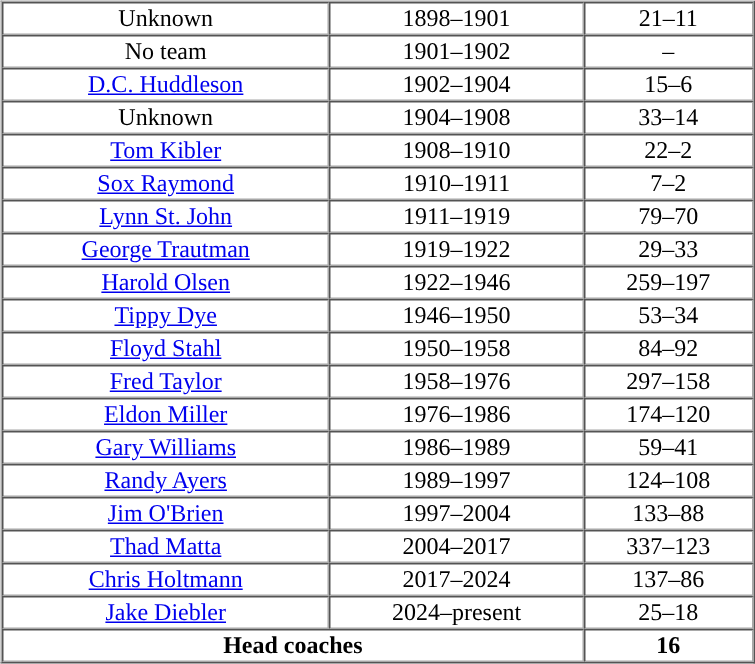<table border="0" width="80%">
<tr>
<td valign="top"><br><table cellpadding="1" border="1" cellspacing="0" width="50%">
<tr align="center">
</tr>
<tr align="center">
<td>Unknown</td>
<td>1898–1901</td>
<td>21–11</td>
</tr>
<tr align="center">
<td>No team</td>
<td>1901–1902</td>
<td>–</td>
</tr>
<tr align="center">
<td><a href='#'>D.C. Huddleson</a></td>
<td>1902–1904</td>
<td>15–6</td>
</tr>
<tr align="center">
<td>Unknown</td>
<td>1904–1908</td>
<td>33–14</td>
</tr>
<tr align="center">
<td><a href='#'>Tom Kibler</a></td>
<td>1908–1910</td>
<td>22–2</td>
</tr>
<tr align="center">
<td><a href='#'>Sox Raymond</a></td>
<td>1910–1911</td>
<td>7–2</td>
</tr>
<tr align="center">
<td><a href='#'>Lynn St. John</a></td>
<td>1911–1919</td>
<td>79–70</td>
</tr>
<tr align="center">
<td><a href='#'>George Trautman</a></td>
<td>1919–1922</td>
<td>29–33</td>
</tr>
<tr align="center">
<td><a href='#'>Harold Olsen</a></td>
<td>1922–1946</td>
<td>259–197</td>
</tr>
<tr align="center">
<td><a href='#'>Tippy Dye</a></td>
<td>1946–1950</td>
<td>53–34</td>
</tr>
<tr align="center">
<td><a href='#'>Floyd Stahl</a></td>
<td>1950–1958</td>
<td>84–92</td>
</tr>
<tr align="center">
<td><a href='#'>Fred Taylor</a></td>
<td>1958–1976</td>
<td>297–158</td>
</tr>
<tr align="center">
<td><a href='#'>Eldon Miller</a></td>
<td>1976–1986</td>
<td>174–120</td>
</tr>
<tr align="center">
<td><a href='#'>Gary Williams</a></td>
<td>1986–1989</td>
<td>59–41</td>
</tr>
<tr align="center">
<td><a href='#'>Randy Ayers</a></td>
<td>1989–1997</td>
<td>124–108</td>
</tr>
<tr align="center">
<td><a href='#'>Jim O'Brien</a></td>
<td>1997–2004</td>
<td>133–88</td>
</tr>
<tr align="center">
<td><a href='#'>Thad Matta</a></td>
<td>2004–2017</td>
<td>337–123</td>
</tr>
<tr align="center">
<td><a href='#'>Chris Holtmann</a></td>
<td>2017–2024</td>
<td>137–86</td>
</tr>
<tr align="center">
<td><a href='#'>Jake Diebler</a></td>
<td>2024–present</td>
<td>25–18</td>
</tr>
<tr align="center">
<td colspan=2><strong>Head coaches</strong></td>
<td><strong>16</strong></td>
</tr>
</table>
</td>
</tr>
</table>
